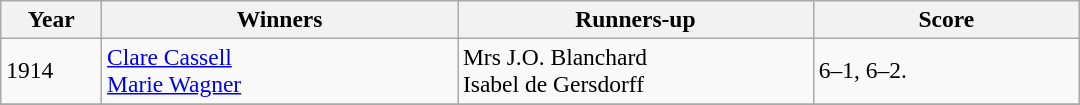<table class="wikitable" style="font-size:98%;">
<tr>
<th style="width:60px;">Year</th>
<th style="width:230px;">Winners</th>
<th style="width:230px;">Runners-up</th>
<th style="width:170px;">Score</th>
</tr>
<tr>
<td>1914</td>
<td> <a href='#'>Clare Cassell</a><br> <a href='#'>Marie Wagner</a></td>
<td> Mrs J.O. Blanchard<br> Isabel de Gersdorff</td>
<td>6–1, 6–2.</td>
</tr>
<tr>
</tr>
</table>
